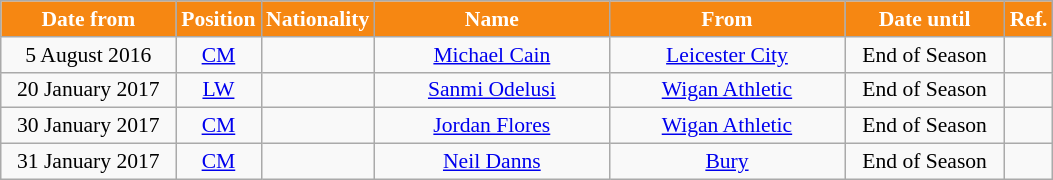<table class="wikitable"  style="text-align:center; font-size:90%; ">
<tr>
<th style="background:#F68712; color:white; width:110px;">Date from</th>
<th style="background:#F68712; color:white; width:50px;">Position</th>
<th style="background:#F68712; color:white; width:50px;">Nationality</th>
<th style="background:#F68712; color:white; width:150px;">Name</th>
<th style="background:#F68712; color:white; width:150px;">From</th>
<th style="background:#F68712; color:white; width:100px;">Date until</th>
<th style="background:#F68712; color:white; width:25px;">Ref.</th>
</tr>
<tr>
<td>5 August 2016</td>
<td><a href='#'>CM</a></td>
<td></td>
<td><a href='#'>Michael Cain</a></td>
<td><a href='#'>Leicester City</a></td>
<td>End of Season</td>
<td></td>
</tr>
<tr>
<td>20 January 2017</td>
<td><a href='#'>LW</a></td>
<td></td>
<td><a href='#'>Sanmi Odelusi</a></td>
<td><a href='#'>Wigan Athletic</a></td>
<td>End of Season</td>
<td></td>
</tr>
<tr>
<td>30 January 2017</td>
<td><a href='#'>CM</a></td>
<td></td>
<td><a href='#'>Jordan Flores</a></td>
<td><a href='#'>Wigan Athletic</a></td>
<td>End of Season</td>
<td></td>
</tr>
<tr>
<td>31 January 2017</td>
<td><a href='#'>CM</a></td>
<td></td>
<td><a href='#'>Neil Danns</a></td>
<td><a href='#'>Bury</a></td>
<td>End of Season</td>
<td></td>
</tr>
</table>
